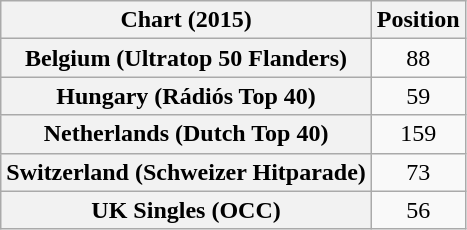<table class="wikitable sortable plainrowheaders" style="text-align:center">
<tr>
<th scope="col">Chart (2015)</th>
<th scope="col">Position</th>
</tr>
<tr>
<th scope="row">Belgium (Ultratop 50 Flanders)</th>
<td>88</td>
</tr>
<tr>
<th scope="row">Hungary (Rádiós Top 40)</th>
<td>59</td>
</tr>
<tr>
<th scope="row">Netherlands (Dutch Top 40)</th>
<td>159</td>
</tr>
<tr>
<th scope="row">Switzerland (Schweizer Hitparade)</th>
<td>73</td>
</tr>
<tr>
<th scope="row">UK Singles (OCC)</th>
<td>56</td>
</tr>
</table>
